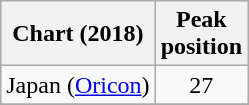<table class="wikitable sortable plainrowheaders">
<tr>
<th scope="col">Chart (2018)</th>
<th scope="col">Peak<br>position</th>
</tr>
<tr>
<td>Japan (<a href='#'>Oricon</a>)</td>
<td style="text-align:center;">27</td>
</tr>
<tr>
</tr>
</table>
